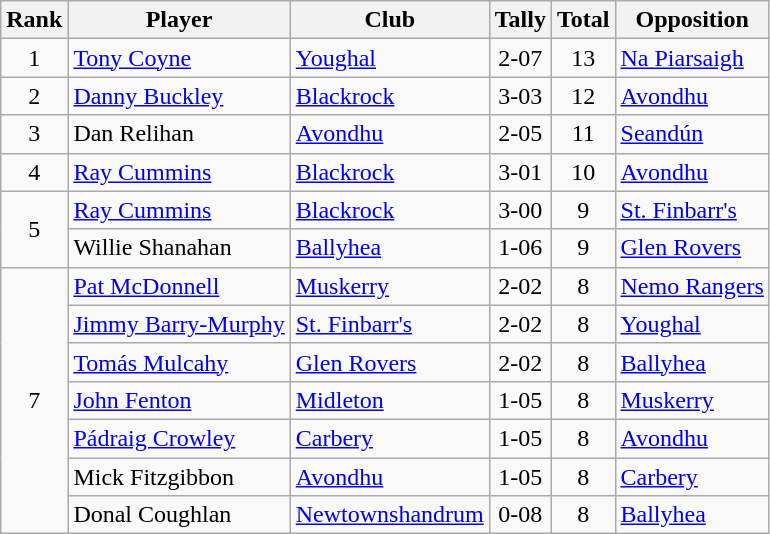<table class="wikitable">
<tr>
<th>Rank</th>
<th>Player</th>
<th>Club</th>
<th>Tally</th>
<th>Total</th>
<th>Opposition</th>
</tr>
<tr>
<td rowspan="1" style="text-align:center;">1</td>
<td><a href='#'>Tony Coyne</a></td>
<td><a href='#'>Youghal</a></td>
<td align=center>2-07</td>
<td align=center>13</td>
<td><a href='#'>Na Piarsaigh</a></td>
</tr>
<tr>
<td rowspan="1" style="text-align:center;">2</td>
<td><a href='#'>Danny Buckley</a></td>
<td><a href='#'>Blackrock</a></td>
<td align=center>3-03</td>
<td align=center>12</td>
<td><a href='#'>Avondhu</a></td>
</tr>
<tr>
<td rowspan="1" style="text-align:center;">3</td>
<td>Dan Relihan</td>
<td><a href='#'>Avondhu</a></td>
<td align=center>2-05</td>
<td align=center>11</td>
<td><a href='#'>Seandún</a></td>
</tr>
<tr>
<td rowspan="1" style="text-align:center;">4</td>
<td><a href='#'>Ray Cummins</a></td>
<td><a href='#'>Blackrock</a></td>
<td align=center>3-01</td>
<td align=center>10</td>
<td><a href='#'>Avondhu</a></td>
</tr>
<tr>
<td rowspan="2" style="text-align:center;">5</td>
<td><a href='#'>Ray Cummins</a></td>
<td><a href='#'>Blackrock</a></td>
<td align=center>3-00</td>
<td align=center>9</td>
<td><a href='#'>St. Finbarr's</a></td>
</tr>
<tr>
<td>Willie Shanahan</td>
<td><a href='#'>Ballyhea</a></td>
<td align=center>1-06</td>
<td align=center>9</td>
<td><a href='#'>Glen Rovers</a></td>
</tr>
<tr>
<td rowspan="7" style="text-align:center;">7</td>
<td><a href='#'>Pat McDonnell</a></td>
<td><a href='#'>Muskerry</a></td>
<td align=center>2-02</td>
<td align=center>8</td>
<td><a href='#'>Nemo Rangers</a></td>
</tr>
<tr>
<td><a href='#'>Jimmy Barry-Murphy</a></td>
<td><a href='#'>St. Finbarr's</a></td>
<td align=center>2-02</td>
<td align=center>8</td>
<td><a href='#'>Youghal</a></td>
</tr>
<tr>
<td><a href='#'>Tomás Mulcahy</a></td>
<td><a href='#'>Glen Rovers</a></td>
<td align=center>2-02</td>
<td align=center>8</td>
<td><a href='#'>Ballyhea</a></td>
</tr>
<tr>
<td><a href='#'>John Fenton</a></td>
<td><a href='#'>Midleton</a></td>
<td align=center>1-05</td>
<td align=center>8</td>
<td><a href='#'>Muskerry</a></td>
</tr>
<tr>
<td><a href='#'>Pádraig Crowley</a></td>
<td><a href='#'>Carbery</a></td>
<td align=center>1-05</td>
<td align=center>8</td>
<td><a href='#'>Avondhu</a></td>
</tr>
<tr>
<td>Mick Fitzgibbon</td>
<td><a href='#'>Avondhu</a></td>
<td align=center>1-05</td>
<td align=center>8</td>
<td><a href='#'>Carbery</a></td>
</tr>
<tr>
<td>Donal Coughlan</td>
<td><a href='#'>Newtownshandrum</a></td>
<td align=center>0-08</td>
<td align=center>8</td>
<td><a href='#'>Ballyhea</a></td>
</tr>
</table>
